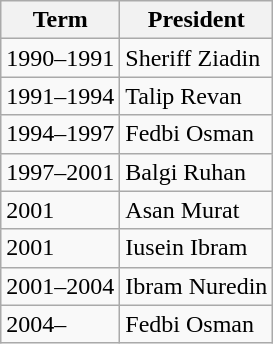<table class=wikitable>
<tr>
<th>Term</th>
<th>President</th>
</tr>
<tr>
<td>1990–1991</td>
<td>Sheriff Ziadin</td>
</tr>
<tr>
<td>1991–1994</td>
<td>Talip Revan</td>
</tr>
<tr>
<td>1994–1997</td>
<td>Fedbi Osman</td>
</tr>
<tr>
<td>1997–2001</td>
<td>Balgi Ruhan</td>
</tr>
<tr>
<td>2001</td>
<td>Asan Murat</td>
</tr>
<tr>
<td>2001</td>
<td>Iusein Ibram</td>
</tr>
<tr>
<td>2001–2004</td>
<td>Ibram Nuredin</td>
</tr>
<tr>
<td>2004–</td>
<td>Fedbi Osman</td>
</tr>
</table>
